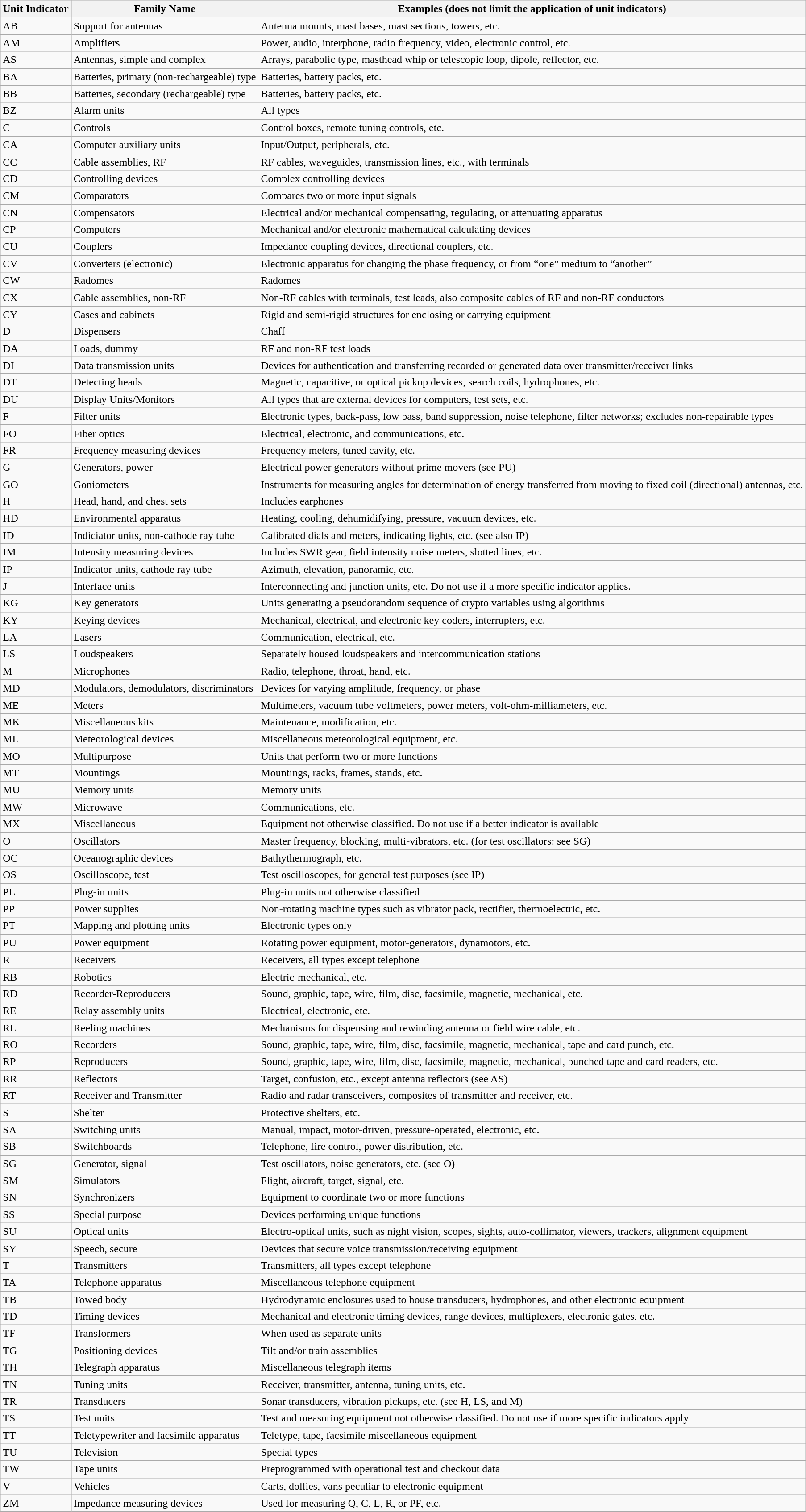<table class="wikitable">
<tr>
<th>Unit Indicator</th>
<th>Family Name</th>
<th>Examples (does not limit the application of unit indicators)</th>
</tr>
<tr>
<td>AB</td>
<td>Support for antennas</td>
<td>Antenna mounts, mast bases, mast sections, towers, etc.</td>
</tr>
<tr>
<td>AM</td>
<td>Amplifiers</td>
<td>Power, audio, interphone, radio frequency, video, electronic control, etc.</td>
</tr>
<tr>
<td>AS</td>
<td>Antennas, simple and complex</td>
<td>Arrays, parabolic type, masthead whip or telescopic loop, dipole, reflector, etc.</td>
</tr>
<tr>
<td>BA</td>
<td>Batteries, primary (non-rechargeable) type</td>
<td>Batteries, battery packs, etc.</td>
</tr>
<tr>
<td>BB</td>
<td>Batteries, secondary (rechargeable) type</td>
<td>Batteries, battery packs, etc.</td>
</tr>
<tr>
<td>BZ</td>
<td>Alarm units</td>
<td>All types</td>
</tr>
<tr>
<td>C</td>
<td>Controls</td>
<td>Control boxes, remote tuning controls, etc.</td>
</tr>
<tr>
<td>CA</td>
<td>Computer auxiliary units</td>
<td>Input/Output, peripherals, etc.</td>
</tr>
<tr>
<td>CC</td>
<td>Cable assemblies, RF</td>
<td>RF cables, waveguides, transmission lines, etc., with terminals</td>
</tr>
<tr>
<td>CD</td>
<td>Controlling devices</td>
<td>Complex controlling devices</td>
</tr>
<tr>
<td>CM</td>
<td>Comparators</td>
<td>Compares two or more input signals</td>
</tr>
<tr>
<td>CN</td>
<td>Compensators</td>
<td>Electrical and/or mechanical compensating, regulating, or attenuating apparatus</td>
</tr>
<tr>
<td>CP</td>
<td>Computers</td>
<td>Mechanical and/or electronic mathematical calculating devices</td>
</tr>
<tr>
<td>CU</td>
<td>Couplers</td>
<td>Impedance coupling devices, directional couplers, etc.</td>
</tr>
<tr>
<td>CV</td>
<td>Converters (electronic)</td>
<td>Electronic apparatus for changing the phase frequency, or from “one” medium to “another”</td>
</tr>
<tr>
<td>CW</td>
<td>Radomes</td>
<td>Radomes</td>
</tr>
<tr>
<td>CX</td>
<td>Cable assemblies, non-RF</td>
<td>Non-RF cables with terminals, test leads, also composite cables of RF and non-RF conductors</td>
</tr>
<tr>
<td>CY</td>
<td>Cases and cabinets</td>
<td>Rigid and semi-rigid structures for enclosing or carrying equipment</td>
</tr>
<tr>
<td>D</td>
<td>Dispensers</td>
<td>Chaff</td>
</tr>
<tr>
<td>DA</td>
<td>Loads, dummy</td>
<td>RF and non-RF test loads</td>
</tr>
<tr>
<td>DI</td>
<td>Data transmission units</td>
<td>Devices for authentication and transferring recorded or generated data over transmitter/receiver links</td>
</tr>
<tr>
<td>DT</td>
<td>Detecting heads</td>
<td>Magnetic, capacitive, or optical pickup devices, search coils, hydrophones, etc.</td>
</tr>
<tr>
<td>DU</td>
<td>Display Units/Monitors</td>
<td>All types that are external devices for computers, test sets, etc.</td>
</tr>
<tr>
<td>F</td>
<td>Filter units</td>
<td>Electronic types, back-pass, low pass, band suppression, noise telephone, filter networks; excludes non-repairable types</td>
</tr>
<tr>
<td>FO</td>
<td>Fiber optics</td>
<td>Electrical, electronic, and communications, etc.</td>
</tr>
<tr>
<td>FR</td>
<td>Frequency measuring devices</td>
<td>Frequency meters, tuned cavity, etc.</td>
</tr>
<tr>
<td>G</td>
<td>Generators, power</td>
<td>Electrical power generators without prime movers (see PU)</td>
</tr>
<tr>
<td>GO</td>
<td>Goniometers</td>
<td>Instruments for measuring angles for determination of energy transferred from moving to fixed coil (directional) antennas, etc.</td>
</tr>
<tr>
<td>H</td>
<td>Head, hand, and chest sets</td>
<td>Includes earphones</td>
</tr>
<tr>
<td>HD</td>
<td>Environmental apparatus</td>
<td>Heating, cooling, dehumidifying, pressure, vacuum devices, etc.</td>
</tr>
<tr>
<td>ID</td>
<td>Indiciator units, non-cathode ray tube</td>
<td>Calibrated dials and meters, indicating lights, etc. (see also IP)</td>
</tr>
<tr>
<td>IM</td>
<td>Intensity measuring devices</td>
<td>Includes SWR gear, field intensity noise meters, slotted lines, etc.</td>
</tr>
<tr>
<td>IP</td>
<td>Indicator units, cathode ray tube</td>
<td>Azimuth, elevation, panoramic, etc.</td>
</tr>
<tr>
<td>J</td>
<td>Interface units</td>
<td>Interconnecting and junction units, etc. Do not use if a more specific indicator applies.</td>
</tr>
<tr>
<td>KG</td>
<td>Key generators</td>
<td>Units generating a pseudorandom sequence of crypto variables using algorithms</td>
</tr>
<tr>
<td>KY</td>
<td>Keying devices</td>
<td>Mechanical, electrical, and electronic key coders, interrupters, etc.</td>
</tr>
<tr>
<td>LA</td>
<td>Lasers</td>
<td>Communication, electrical, etc.</td>
</tr>
<tr>
<td>LS</td>
<td>Loudspeakers</td>
<td>Separately housed loudspeakers and intercommunication stations</td>
</tr>
<tr>
<td>M</td>
<td>Microphones</td>
<td>Radio, telephone, throat, hand, etc.</td>
</tr>
<tr>
<td>MD</td>
<td>Modulators, demodulators, discriminators</td>
<td>Devices for varying amplitude, frequency, or phase</td>
</tr>
<tr>
<td>ME</td>
<td>Meters</td>
<td>Multimeters, vacuum tube voltmeters, power meters, volt-ohm-milliameters, etc.</td>
</tr>
<tr>
<td>MK</td>
<td>Miscellaneous kits</td>
<td>Maintenance, modification, etc.</td>
</tr>
<tr>
<td>ML</td>
<td>Meteorological devices</td>
<td>Miscellaneous meteorological equipment, etc.</td>
</tr>
<tr>
<td>MO</td>
<td>Multipurpose</td>
<td>Units that perform two or more functions</td>
</tr>
<tr>
<td>MT</td>
<td>Mountings</td>
<td>Mountings, racks, frames, stands, etc.</td>
</tr>
<tr>
<td>MU</td>
<td>Memory units</td>
<td>Memory units</td>
</tr>
<tr>
<td>MW</td>
<td>Microwave</td>
<td>Communications, etc.</td>
</tr>
<tr>
<td>MX</td>
<td>Miscellaneous</td>
<td>Equipment not otherwise classified. Do not use if a better indicator is available</td>
</tr>
<tr>
<td>O</td>
<td>Oscillators</td>
<td>Master frequency, blocking, multi-vibrators, etc. (for test oscillators: see SG)</td>
</tr>
<tr>
<td>OC</td>
<td>Oceanographic devices</td>
<td>Bathythermograph, etc.</td>
</tr>
<tr>
<td>OS</td>
<td>Oscilloscope, test</td>
<td>Test oscilloscopes, for general test purposes (see IP)</td>
</tr>
<tr>
<td>PL</td>
<td>Plug-in units</td>
<td>Plug-in units not otherwise classified</td>
</tr>
<tr>
<td>PP</td>
<td>Power supplies</td>
<td>Non-rotating machine types such as vibrator pack, rectifier, thermoelectric, etc.</td>
</tr>
<tr>
<td>PT</td>
<td>Mapping and plotting units</td>
<td>Electronic types only</td>
</tr>
<tr>
<td>PU</td>
<td>Power equipment</td>
<td>Rotating power equipment, motor-generators, dynamotors, etc.</td>
</tr>
<tr>
<td>R</td>
<td>Receivers</td>
<td>Receivers, all types except telephone</td>
</tr>
<tr>
<td>RB</td>
<td>Robotics</td>
<td>Electric-mechanical, etc.</td>
</tr>
<tr>
<td>RD</td>
<td>Recorder-Reproducers</td>
<td>Sound, graphic, tape, wire, film, disc, facsimile, magnetic, mechanical, etc.</td>
</tr>
<tr>
<td>RE</td>
<td>Relay assembly units</td>
<td>Electrical, electronic, etc.</td>
</tr>
<tr>
<td>RL</td>
<td>Reeling machines</td>
<td>Mechanisms for dispensing and rewinding antenna or field wire cable, etc.</td>
</tr>
<tr>
<td>RO</td>
<td>Recorders</td>
<td>Sound, graphic, tape, wire, film, disc, facsimile, magnetic, mechanical, tape and card punch, etc.</td>
</tr>
<tr>
<td>RP</td>
<td>Reproducers</td>
<td>Sound, graphic, tape, wire, film, disc, facsimile, magnetic, mechanical, punched tape and card readers, etc.</td>
</tr>
<tr>
<td>RR</td>
<td>Reflectors</td>
<td>Target, confusion, etc., except antenna reflectors (see AS)</td>
</tr>
<tr>
<td>RT</td>
<td>Receiver and Transmitter</td>
<td>Radio and radar transceivers, composites of transmitter and receiver, etc.</td>
</tr>
<tr>
<td>S</td>
<td>Shelter</td>
<td>Protective shelters, etc.</td>
</tr>
<tr>
<td>SA</td>
<td>Switching units</td>
<td>Manual, impact, motor-driven, pressure-operated, electronic, etc.</td>
</tr>
<tr>
<td>SB</td>
<td>Switchboards</td>
<td>Telephone, fire control, power distribution, etc.</td>
</tr>
<tr>
<td>SG</td>
<td>Generator, signal</td>
<td>Test oscillators, noise generators, etc. (see O)</td>
</tr>
<tr>
<td>SM</td>
<td>Simulators</td>
<td>Flight, aircraft, target, signal, etc.</td>
</tr>
<tr>
<td>SN</td>
<td>Synchronizers</td>
<td>Equipment to coordinate two or more functions</td>
</tr>
<tr>
<td>SS</td>
<td>Special purpose</td>
<td>Devices performing unique functions</td>
</tr>
<tr>
<td>SU</td>
<td>Optical units</td>
<td>Electro-optical units, such as night vision, scopes, sights, auto-collimator, viewers, trackers, alignment equipment</td>
</tr>
<tr>
<td>SY</td>
<td>Speech, secure</td>
<td>Devices that secure voice transmission/receiving equipment</td>
</tr>
<tr>
<td>T</td>
<td>Transmitters</td>
<td>Transmitters, all types except telephone</td>
</tr>
<tr>
<td>TA</td>
<td>Telephone apparatus</td>
<td>Miscellaneous telephone equipment</td>
</tr>
<tr>
<td>TB</td>
<td>Towed body</td>
<td>Hydrodynamic enclosures used to house transducers, hydrophones, and other electronic equipment</td>
</tr>
<tr>
<td>TD</td>
<td>Timing devices</td>
<td>Mechanical and electronic timing devices, range devices, multiplexers, electronic gates, etc.</td>
</tr>
<tr>
<td>TF</td>
<td>Transformers</td>
<td>When used as separate units</td>
</tr>
<tr>
<td>TG</td>
<td>Positioning devices</td>
<td>Tilt and/or train assemblies</td>
</tr>
<tr>
<td>TH</td>
<td>Telegraph apparatus</td>
<td>Miscellaneous telegraph items</td>
</tr>
<tr>
<td>TN</td>
<td>Tuning units</td>
<td>Receiver, transmitter, antenna, tuning units, etc.</td>
</tr>
<tr>
<td>TR</td>
<td>Transducers</td>
<td>Sonar transducers, vibration pickups, etc. (see H, LS, and M)</td>
</tr>
<tr>
<td>TS</td>
<td>Test units</td>
<td>Test and measuring equipment not otherwise classified. Do not use if more specific indicators apply</td>
</tr>
<tr>
<td>TT</td>
<td>Teletypewriter and facsimile apparatus</td>
<td>Teletype, tape, facsimile miscellaneous equipment</td>
</tr>
<tr>
<td>TU</td>
<td>Television</td>
<td>Special types</td>
</tr>
<tr>
<td>TW</td>
<td>Tape units</td>
<td>Preprogrammed with operational test and checkout data</td>
</tr>
<tr>
<td>V</td>
<td>Vehicles</td>
<td>Carts, dollies, vans peculiar to electronic equipment</td>
</tr>
<tr>
<td>ZM</td>
<td>Impedance measuring devices</td>
<td>Used for measuring Q, C, L, R, or PF, etc.</td>
</tr>
</table>
